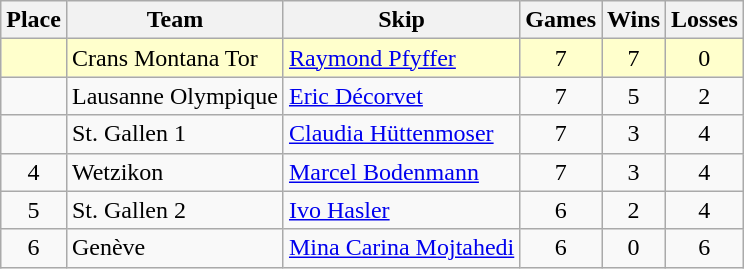<table class="wikitable" style="text-align:center;">
<tr>
<th>Place</th>
<th>Team</th>
<th>Skip</th>
<th>Games</th>
<th>Wins</th>
<th>Losses</th>
</tr>
<tr bgcolor=#ffffcc>
<td></td>
<td align=left>Crans Montana Tor</td>
<td align=left><a href='#'>Raymond Pfyffer</a></td>
<td>7</td>
<td>7</td>
<td>0</td>
</tr>
<tr>
<td></td>
<td align=left>Lausanne Olympique</td>
<td align=left><a href='#'>Eric Décorvet</a></td>
<td>7</td>
<td>5</td>
<td>2</td>
</tr>
<tr>
<td></td>
<td align=left>St. Gallen 1</td>
<td align=left><a href='#'>Claudia Hüttenmoser</a></td>
<td>7</td>
<td>3</td>
<td>4</td>
</tr>
<tr>
<td>4</td>
<td align=left>Wetzikon</td>
<td align=left><a href='#'>Marcel Bodenmann</a></td>
<td>7</td>
<td>3</td>
<td>4</td>
</tr>
<tr>
<td>5</td>
<td align=left>St. Gallen 2</td>
<td align=left><a href='#'>Ivo Hasler</a></td>
<td>6</td>
<td>2</td>
<td>4</td>
</tr>
<tr>
<td>6</td>
<td align=left>Genève</td>
<td align=left><a href='#'>Mina Carina Mojtahedi</a></td>
<td>6</td>
<td>0</td>
<td>6</td>
</tr>
</table>
